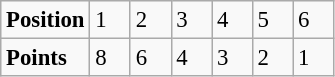<table class="wikitable" style="font-size: 95%;">
<tr>
<td><strong>Position</strong></td>
<td width=20>1</td>
<td width=20>2</td>
<td width=20>3</td>
<td width=20>4</td>
<td width=20>5</td>
<td width=20>6</td>
</tr>
<tr>
<td><strong>Points</strong></td>
<td>8</td>
<td>6</td>
<td>4</td>
<td>3</td>
<td>2</td>
<td>1</td>
</tr>
</table>
